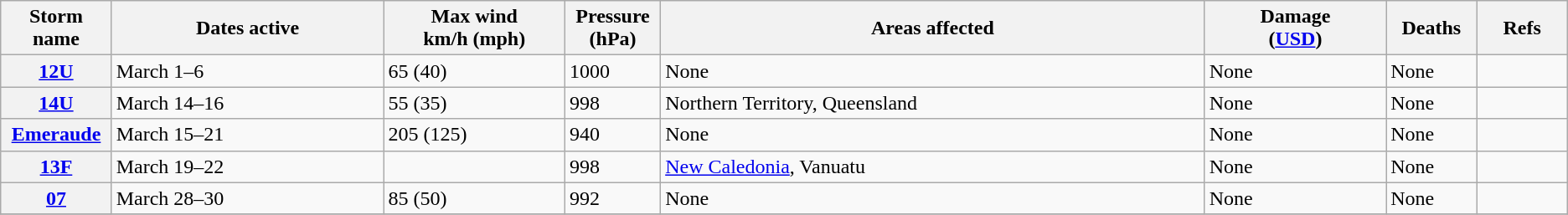<table class="wikitable sortable">
<tr>
<th width="5%">Storm name</th>
<th width="15%">Dates active</th>
<th width="10%">Max wind<br>km/h (mph)</th>
<th width="5%">Pressure<br>(hPa)</th>
<th width="30%">Areas affected</th>
<th width="10%">Damage<br>(<a href='#'>USD</a>)</th>
<th width="5%">Deaths</th>
<th width="5%">Refs</th>
</tr>
<tr>
<th><a href='#'>12U</a></th>
<td>March 1–6</td>
<td>65 (40)</td>
<td>1000</td>
<td>None</td>
<td>None</td>
<td>None</td>
<td></td>
</tr>
<tr>
<th><a href='#'>14U</a></th>
<td>March 14–16</td>
<td>55 (35)</td>
<td>998</td>
<td>Northern Territory, Queensland</td>
<td>None</td>
<td>None</td>
<td></td>
</tr>
<tr>
<th><a href='#'>Emeraude</a></th>
<td>March 15–21</td>
<td>205 (125)</td>
<td>940</td>
<td>None</td>
<td>None</td>
<td>None</td>
<td></td>
</tr>
<tr>
<th><a href='#'>13F</a></th>
<td>March 19–22</td>
<td></td>
<td>998</td>
<td><a href='#'>New Caledonia</a>, Vanuatu</td>
<td>None</td>
<td>None</td>
<td></td>
</tr>
<tr>
<th><a href='#'>07</a></th>
<td>March 28–30</td>
<td>85 (50)</td>
<td>992</td>
<td>None</td>
<td>None</td>
<td>None</td>
<td></td>
</tr>
<tr>
</tr>
</table>
